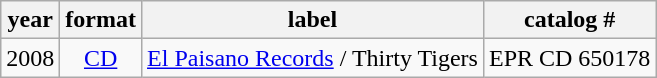<table class="wikitable" style="text-align:center">
<tr>
<th>year</th>
<th>format</th>
<th>label</th>
<th>catalog #</th>
</tr>
<tr>
<td>2008</td>
<td><a href='#'>CD</a></td>
<td><a href='#'>El Paisano Records</a> / Thirty Tigers</td>
<td>EPR CD 650178</td>
</tr>
</table>
